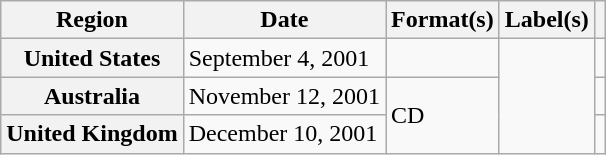<table class="wikitable plainrowheaders">
<tr>
<th scope="col">Region</th>
<th scope="col">Date</th>
<th scope="col">Format(s)</th>
<th scope="col">Label(s)</th>
<th scope="col"></th>
</tr>
<tr>
<th scope="row">United States</th>
<td>September 4, 2001</td>
<td></td>
<td rowspan="3"></td>
<td></td>
</tr>
<tr>
<th scope="row">Australia</th>
<td>November 12, 2001</td>
<td rowspan="2">CD</td>
<td></td>
</tr>
<tr>
<th scope="row">United Kingdom</th>
<td>December 10, 2001</td>
<td></td>
</tr>
</table>
